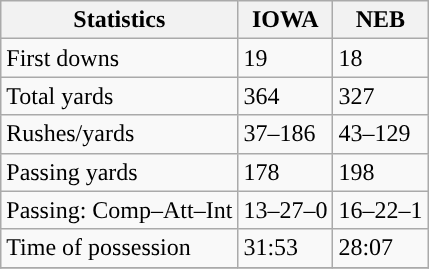<table class="wikitable" style="float: left;">
<tr>
<th>Statistics</th>
<th>IOWA</th>
<th>NEB</th>
</tr>
<tr>
<td>First downs</td>
<td>19</td>
<td>18</td>
</tr>
<tr>
<td>Total yards</td>
<td>364</td>
<td>327</td>
</tr>
<tr>
<td>Rushes/yards</td>
<td>37–186</td>
<td>43–129</td>
</tr>
<tr>
<td>Passing yards</td>
<td>178</td>
<td>198</td>
</tr>
<tr>
<td>Passing: Comp–Att–Int</td>
<td>13–27–0</td>
<td>16–22–1</td>
</tr>
<tr>
<td>Time of possession</td>
<td>31:53</td>
<td>28:07</td>
</tr>
<tr>
</tr>
</table>
